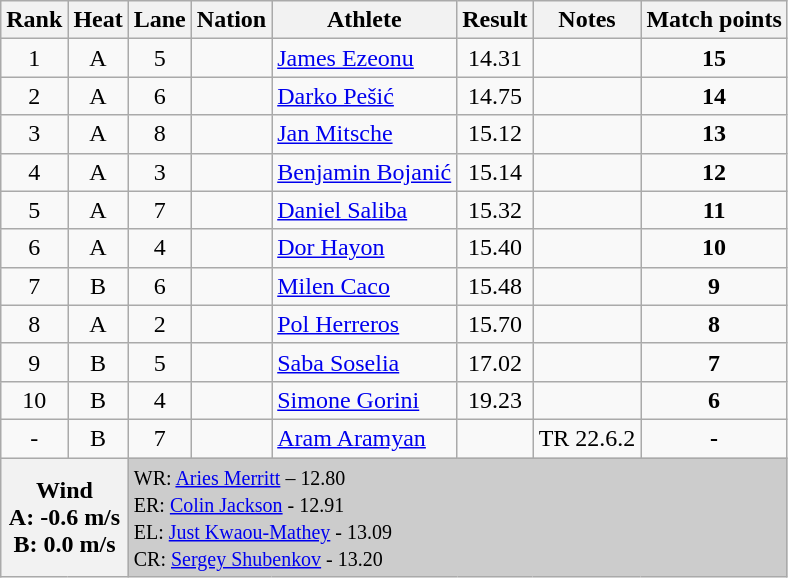<table class="wikitable sortable" style="text-align:left;">
<tr>
<th>Rank</th>
<th>Heat</th>
<th>Lane</th>
<th>Nation</th>
<th>Athlete</th>
<th>Result</th>
<th>Notes</th>
<th>Match points</th>
</tr>
<tr>
<td align=center>1</td>
<td align=center>A</td>
<td align=center>5</td>
<td></td>
<td><a href='#'>James Ezeonu</a></td>
<td align=center>14.31</td>
<td></td>
<td align=center><strong>15</strong></td>
</tr>
<tr>
<td align=center>2</td>
<td align=center>A</td>
<td align=center>6</td>
<td></td>
<td><a href='#'>Darko Pešić</a></td>
<td align=center>14.75</td>
<td></td>
<td align=center><strong>14</strong></td>
</tr>
<tr>
<td align=center>3</td>
<td align=center>A</td>
<td align=center>8</td>
<td></td>
<td><a href='#'>Jan Mitsche</a></td>
<td align=center>15.12</td>
<td align=center></td>
<td align=center><strong>13</strong></td>
</tr>
<tr>
<td align=center>4</td>
<td align=center>A</td>
<td align=center>3</td>
<td></td>
<td><a href='#'>Benjamin Bojanić</a></td>
<td align=center>15.14</td>
<td align=center></td>
<td align=center><strong>12</strong></td>
</tr>
<tr>
<td align=center>5</td>
<td align=center>A</td>
<td align=center>7</td>
<td></td>
<td><a href='#'>Daniel Saliba</a></td>
<td align=center>15.32</td>
<td></td>
<td align=center><strong>11</strong></td>
</tr>
<tr>
<td align=center>6</td>
<td align=center>A</td>
<td align=center>4</td>
<td></td>
<td><a href='#'>Dor Hayon</a></td>
<td align=center>15.40</td>
<td></td>
<td align=center><strong>10</strong></td>
</tr>
<tr>
<td align=center>7</td>
<td align=center>B</td>
<td align=center>6</td>
<td></td>
<td><a href='#'>Milen Caco</a></td>
<td align=center>15.48</td>
<td align=center></td>
<td align=center><strong>9</strong></td>
</tr>
<tr>
<td align=center>8</td>
<td align=center>A</td>
<td align=center>2</td>
<td></td>
<td><a href='#'>Pol Herreros</a></td>
<td align=center>15.70</td>
<td align=center></td>
<td align=center><strong>8</strong></td>
</tr>
<tr>
<td align=center>9</td>
<td align=center>B</td>
<td align=center>5</td>
<td></td>
<td><a href='#'>Saba Soselia</a></td>
<td align=center>17.02</td>
<td align=center></td>
<td align=center><strong>7</strong></td>
</tr>
<tr>
<td align=center>10</td>
<td align=center>B</td>
<td align=center>4</td>
<td></td>
<td><a href='#'>Simone Gorini</a></td>
<td align=center>19.23</td>
<td align=center></td>
<td align=center><strong>6</strong></td>
</tr>
<tr>
<td align=center>-</td>
<td align=center>B</td>
<td align=center>7</td>
<td></td>
<td><a href='#'>Aram Aramyan</a></td>
<td align=center></td>
<td align=center>TR 22.6.2</td>
<td align=center><strong>-</strong></td>
</tr>
<tr>
<th colspan=2 align="left">Wind<br>A: -0.6 m/s<br>B: 0.0 m/s</th>
<td colspan="6" bgcolor="#cccccc"><small>WR:  <a href='#'>Aries Merritt</a> – 12.80<br>ER:  <a href='#'>Colin Jackson</a> - 12.91<br></small><small>EL:  <a href='#'>Just Kwaou-Mathey</a> - 13.09<br>CR:  <a href='#'>Sergey Shubenkov</a> - 13.20</small></td>
</tr>
</table>
